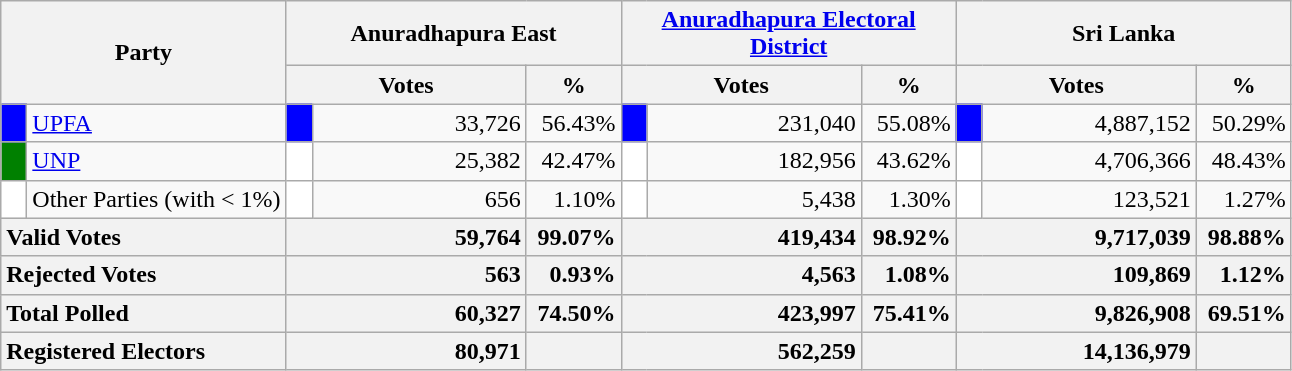<table class="wikitable">
<tr>
<th colspan="2" width="144px"rowspan="2">Party</th>
<th colspan="3" width="216px">Anuradhapura East</th>
<th colspan="3" width="216px"><a href='#'>Anuradhapura Electoral District</a></th>
<th colspan="3" width="216px">Sri Lanka</th>
</tr>
<tr>
<th colspan="2" width="144px">Votes</th>
<th>%</th>
<th colspan="2" width="144px">Votes</th>
<th>%</th>
<th colspan="2" width="144px">Votes</th>
<th>%</th>
</tr>
<tr>
<td style="background-color:blue;" width="10px"></td>
<td style="text-align:left;"><a href='#'>UPFA</a></td>
<td style="background-color:blue;" width="10px"></td>
<td style="text-align:right;">33,726</td>
<td style="text-align:right;">56.43%</td>
<td style="background-color:blue;" width="10px"></td>
<td style="text-align:right;">231,040</td>
<td style="text-align:right;">55.08%</td>
<td style="background-color:blue;" width="10px"></td>
<td style="text-align:right;">4,887,152</td>
<td style="text-align:right;">50.29%</td>
</tr>
<tr>
<td style="background-color:green;" width="10px"></td>
<td style="text-align:left;"><a href='#'>UNP</a></td>
<td style="background-color:white;" width="10px"></td>
<td style="text-align:right;">25,382</td>
<td style="text-align:right;">42.47%</td>
<td style="background-color:white;" width="10px"></td>
<td style="text-align:right;">182,956</td>
<td style="text-align:right;">43.62%</td>
<td style="background-color:white;" width="10px"></td>
<td style="text-align:right;">4,706,366</td>
<td style="text-align:right;">48.43%</td>
</tr>
<tr>
<td style="background-color:white;" width="10px"></td>
<td style="text-align:left;">Other Parties (with < 1%)</td>
<td style="background-color:white;" width="10px"></td>
<td style="text-align:right;">656</td>
<td style="text-align:right;">1.10%</td>
<td style="background-color:white;" width="10px"></td>
<td style="text-align:right;">5,438</td>
<td style="text-align:right;">1.30%</td>
<td style="background-color:white;" width="10px"></td>
<td style="text-align:right;">123,521</td>
<td style="text-align:right;">1.27%</td>
</tr>
<tr>
<th colspan="2" width="144px"style="text-align:left;">Valid Votes</th>
<th style="text-align:right;"colspan="2" width="144px">59,764</th>
<th style="text-align:right;">99.07%</th>
<th style="text-align:right;"colspan="2" width="144px">419,434</th>
<th style="text-align:right;">98.92%</th>
<th style="text-align:right;"colspan="2" width="144px">9,717,039</th>
<th style="text-align:right;">98.88%</th>
</tr>
<tr>
<th colspan="2" width="144px"style="text-align:left;">Rejected Votes</th>
<th style="text-align:right;"colspan="2" width="144px">563</th>
<th style="text-align:right;">0.93%</th>
<th style="text-align:right;"colspan="2" width="144px">4,563</th>
<th style="text-align:right;">1.08%</th>
<th style="text-align:right;"colspan="2" width="144px">109,869</th>
<th style="text-align:right;">1.12%</th>
</tr>
<tr>
<th colspan="2" width="144px"style="text-align:left;">Total Polled</th>
<th style="text-align:right;"colspan="2" width="144px">60,327</th>
<th style="text-align:right;">74.50%</th>
<th style="text-align:right;"colspan="2" width="144px">423,997</th>
<th style="text-align:right;">75.41%</th>
<th style="text-align:right;"colspan="2" width="144px">9,826,908</th>
<th style="text-align:right;">69.51%</th>
</tr>
<tr>
<th colspan="2" width="144px"style="text-align:left;">Registered Electors</th>
<th style="text-align:right;"colspan="2" width="144px">80,971</th>
<th></th>
<th style="text-align:right;"colspan="2" width="144px">562,259</th>
<th></th>
<th style="text-align:right;"colspan="2" width="144px">14,136,979</th>
<th></th>
</tr>
</table>
